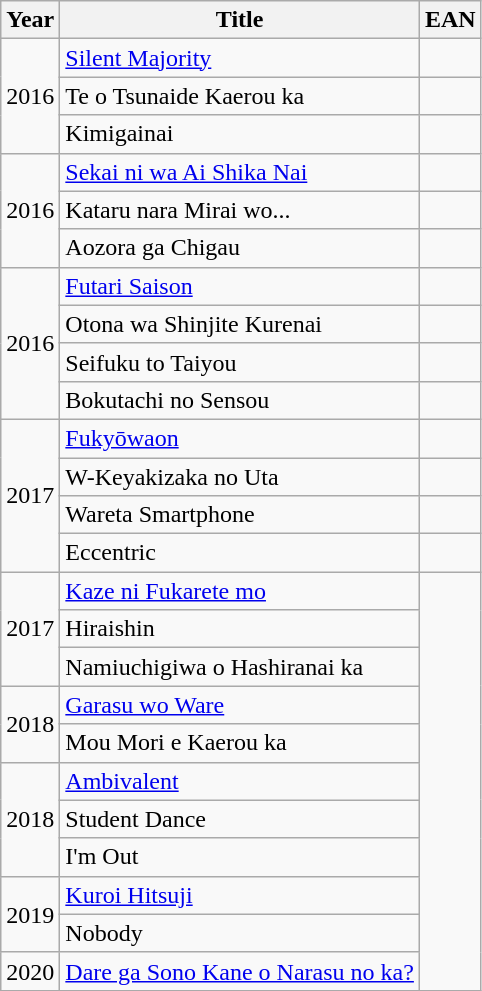<table class="wikitable">
<tr>
<th>Year</th>
<th>Title</th>
<th>EAN</th>
</tr>
<tr>
<td rowspan="3">2016</td>
<td><a href='#'>Silent Majority</a></td>
<td></td>
</tr>
<tr>
<td>Te o Tsunaide Kaerou ka</td>
<td></td>
</tr>
<tr>
<td>Kimigainai</td>
<td></td>
</tr>
<tr>
<td rowspan="3">2016</td>
<td><a href='#'>Sekai ni wa Ai Shika Nai</a></td>
<td></td>
</tr>
<tr>
<td>Kataru nara Mirai wo...</td>
<td></td>
</tr>
<tr>
<td>Aozora ga Chigau</td>
<td></td>
</tr>
<tr>
<td rowspan="4">2016</td>
<td><a href='#'>Futari Saison</a></td>
<td></td>
</tr>
<tr>
<td>Otona wa Shinjite Kurenai</td>
<td></td>
</tr>
<tr>
<td>Seifuku to Taiyou</td>
<td></td>
</tr>
<tr>
<td>Bokutachi no Sensou</td>
<td></td>
</tr>
<tr>
<td rowspan="4">2017</td>
<td><a href='#'>Fukyōwaon</a></td>
<td></td>
</tr>
<tr>
<td>W-Keyakizaka no Uta</td>
<td></td>
</tr>
<tr>
<td>Wareta Smartphone</td>
<td></td>
</tr>
<tr>
<td>Eccentric</td>
<td></td>
</tr>
<tr>
<td rowspan="3">2017</td>
<td><a href='#'>Kaze ni Fukarete mo</a></td>
</tr>
<tr>
<td>Hiraishin</td>
</tr>
<tr>
<td>Namiuchigiwa o Hashiranai ka</td>
</tr>
<tr>
<td rowspan="2">2018</td>
<td><a href='#'>Garasu wo Ware</a></td>
</tr>
<tr>
<td>Mou Mori e Kaerou ka</td>
</tr>
<tr>
<td rowspan="3">2018</td>
<td><a href='#'>Ambivalent</a></td>
</tr>
<tr>
<td>Student Dance</td>
</tr>
<tr>
<td>I'm Out</td>
</tr>
<tr>
<td rowspan="2">2019</td>
<td><a href='#'>Kuroi Hitsuji</a></td>
</tr>
<tr>
<td>Nobody</td>
</tr>
<tr>
<td>2020</td>
<td><a href='#'>Dare ga Sono Kane o Narasu no ka?</a></td>
</tr>
</table>
